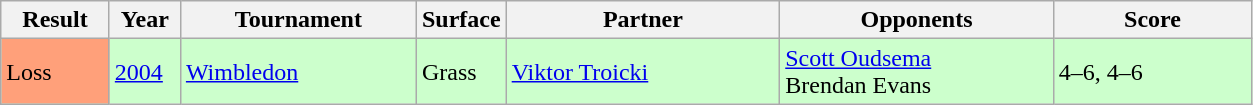<table class="sortable wikitable">
<tr>
<th style="width:65px;">Result</th>
<th style="width:40px;">Year</th>
<th style="width:150px;">Tournament</th>
<th style="width:50px;">Surface</th>
<th style="width:175px;">Partner</th>
<th style="width:175px;">Opponents</th>
<th style="width:125px;" class="unsortable">Score</th>
</tr>
<tr style="background:#ccffcc;">
<td style="background:#ffa07a;">Loss</td>
<td><a href='#'>2004</a></td>
<td><a href='#'>Wimbledon</a></td>
<td>Grass</td>
<td> <a href='#'>Viktor Troicki</a></td>
<td> <a href='#'>Scott Oudsema</a> <br>  Brendan Evans</td>
<td>4–6, 4–6</td>
</tr>
</table>
